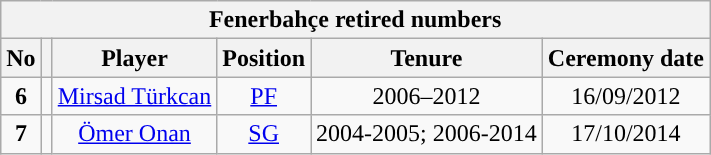<table class="wikitable sortable" style="text-align:center">
<tr>
<th colspan="6">Fenerbahçe retired numbers</th>
</tr>
<tr>
<th>No</th>
<th></th>
<th>Player</th>
<th>Position</th>
<th>Tenure</th>
<th>Ceremony date</th>
</tr>
<tr>
<td><strong>6</strong></td>
<td></td>
<td><a href='#'>Mirsad Türkcan</a></td>
<td><a href='#'>PF</a></td>
<td>2006–2012</td>
<td>16/09/2012</td>
</tr>
<tr>
<td><strong>7</strong></td>
<td></td>
<td><a href='#'>Ömer Onan</a></td>
<td><a href='#'>SG</a></td>
<td>2004-2005; 2006-2014</td>
<td>17/10/2014</td>
</tr>
</table>
